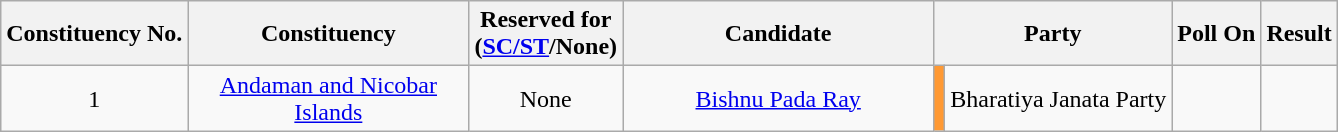<table class="wikitable sortable" style="text-align:center">
<tr>
<th>Constituency No.</th>
<th style="width:180px;">Constituency</th>
<th>Reserved for<br>(<a href='#'>SC/ST</a>/None)</th>
<th style="width:200px;">Candidate</th>
<th colspan="2">Party</th>
<th>Poll On</th>
<th>Result</th>
</tr>
<tr>
<td style="text-align:center;">1</td>
<td><a href='#'>Andaman and Nicobar Islands</a></td>
<td>None</td>
<td><a href='#'>Bishnu Pada Ray</a></td>
<td bgcolor=#FF9933></td>
<td>Bharatiya Janata Party</td>
<td></td>
<td></td>
</tr>
</table>
